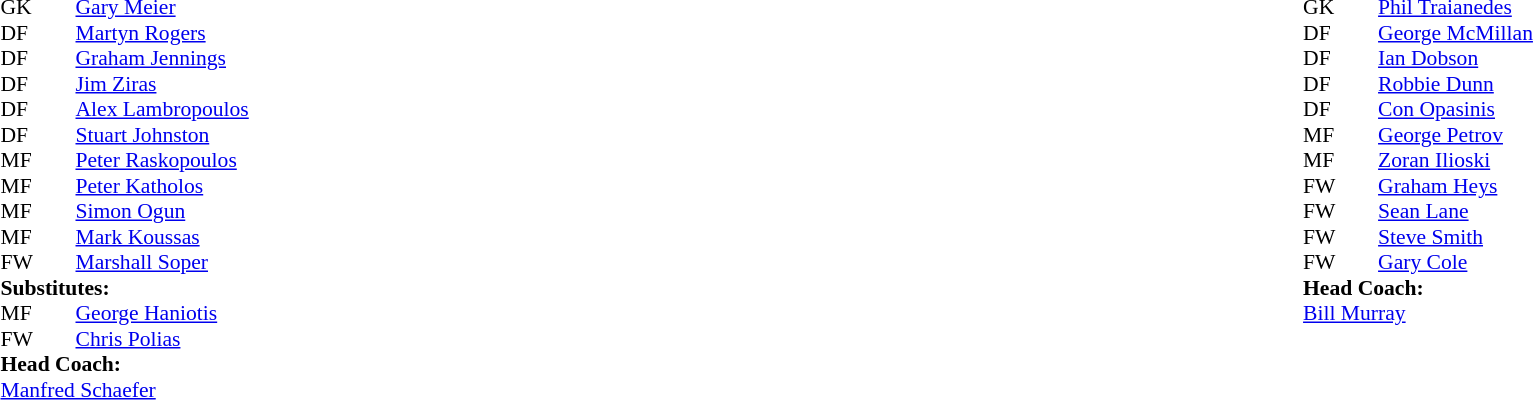<table width="100%">
<tr>
<td valign="top" width="40%"><br><table style="font-size:90%" cellspacing="0" cellpadding="0">
<tr>
<th width=25></th>
<th width=25></th>
</tr>
<tr>
<td>GK</td>
<td></td>
<td> <a href='#'>Gary Meier</a></td>
</tr>
<tr>
<td>DF</td>
<td></td>
<td> <a href='#'>Martyn Rogers</a></td>
</tr>
<tr>
<td>DF</td>
<td></td>
<td> <a href='#'>Graham Jennings</a></td>
</tr>
<tr>
<td>DF</td>
<td></td>
<td> <a href='#'>Jim Ziras</a></td>
<td></td>
<td></td>
</tr>
<tr>
<td>DF</td>
<td></td>
<td> <a href='#'>Alex Lambropoulos</a></td>
</tr>
<tr>
<td>DF</td>
<td></td>
<td> <a href='#'>Stuart Johnston</a></td>
</tr>
<tr>
<td>MF</td>
<td></td>
<td> <a href='#'>Peter Raskopoulos</a></td>
</tr>
<tr>
<td>MF</td>
<td></td>
<td> <a href='#'>Peter Katholos</a></td>
<td></td>
<td></td>
</tr>
<tr>
<td>MF</td>
<td></td>
<td> <a href='#'>Simon Ogun</a></td>
</tr>
<tr>
<td>MF</td>
<td></td>
<td> <a href='#'>Mark Koussas</a></td>
<td></td>
<td></td>
</tr>
<tr>
<td>FW</td>
<td></td>
<td> <a href='#'>Marshall Soper</a></td>
</tr>
<tr>
<td colspan=3><strong>Substitutes:</strong></td>
</tr>
<tr>
<td>MF</td>
<td></td>
<td> <a href='#'>George Haniotis</a></td>
<td></td>
<td></td>
</tr>
<tr>
<td>FW</td>
<td></td>
<td> <a href='#'>Chris Polias</a></td>
<td></td>
<td></td>
</tr>
<tr>
<td colspan=3><strong>Head Coach:</strong></td>
</tr>
<tr>
<td colspan=3> <a href='#'>Manfred Schaefer</a></td>
</tr>
</table>
</td>
<td valign="top"></td>
<td valign="top" width="50%"><br><table style="font-size:90%; margin:auto" cellspacing="0" cellpadding="0">
<tr>
<th width=25></th>
<th width=25></th>
</tr>
<tr>
<td>GK</td>
<td></td>
<td> <a href='#'>Phil Traianedes</a></td>
</tr>
<tr>
<td>DF</td>
<td></td>
<td> <a href='#'>George McMillan</a></td>
</tr>
<tr>
<td>DF</td>
<td></td>
<td> <a href='#'>Ian Dobson</a></td>
</tr>
<tr>
<td>DF</td>
<td></td>
<td> <a href='#'>Robbie Dunn</a></td>
</tr>
<tr>
<td>DF</td>
<td></td>
<td> <a href='#'>Con Opasinis</a></td>
</tr>
<tr>
<td>MF</td>
<td></td>
<td> <a href='#'>George Petrov</a></td>
</tr>
<tr>
<td>MF</td>
<td></td>
<td> <a href='#'>Zoran Ilioski</a></td>
</tr>
<tr>
<td>FW</td>
<td></td>
<td> <a href='#'>Graham Heys</a></td>
</tr>
<tr>
<td>FW</td>
<td></td>
<td> <a href='#'>Sean Lane</a></td>
</tr>
<tr>
<td>FW</td>
<td></td>
<td> <a href='#'>Steve Smith</a></td>
</tr>
<tr>
<td>FW</td>
<td></td>
<td> <a href='#'>Gary Cole</a></td>
<td></td>
<td></td>
</tr>
<tr>
<td colspan=3><strong>Head Coach:</strong></td>
</tr>
<tr>
<td colspan=3> <a href='#'>Bill Murray</a></td>
</tr>
</table>
</td>
</tr>
</table>
